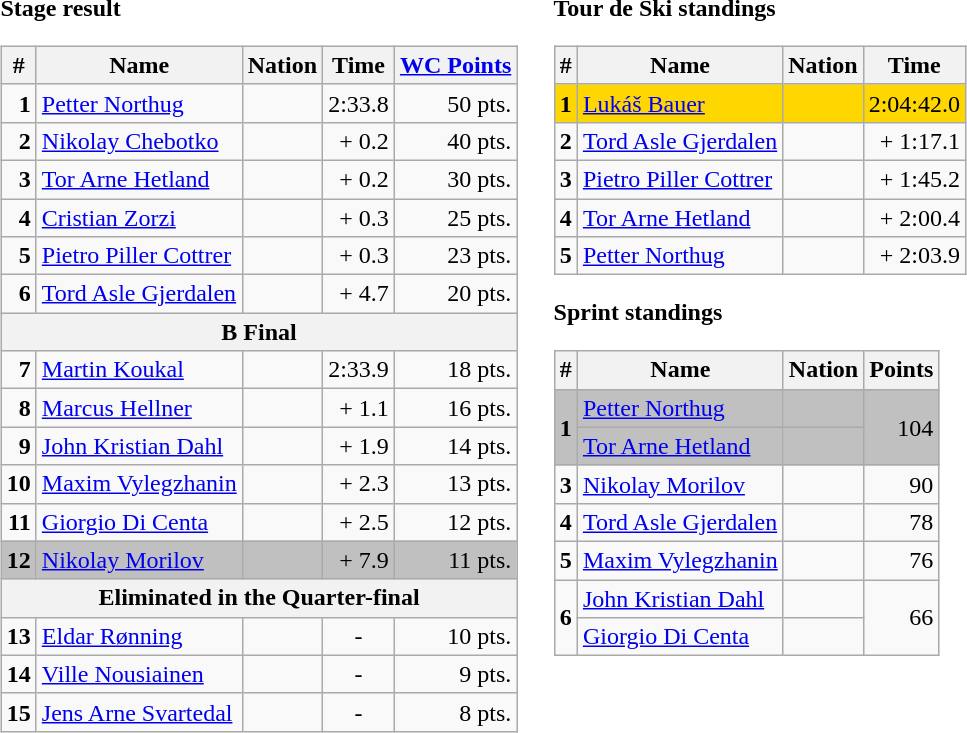<table>
<tr valign="top">
<td><strong>Stage result</strong><br><table class="wikitable">
<tr>
<th>#</th>
<th>Name</th>
<th>Nation</th>
<th>Time</th>
<th><a href='#'>WC Points</a></th>
</tr>
<tr align="right">
<td><strong>1</strong></td>
<td align="left"><a href='#'>Petter Northug</a></td>
<td align="left"></td>
<td>2:33.8</td>
<td>50 pts.</td>
</tr>
<tr align="right">
<td><strong>2</strong></td>
<td align="left"><a href='#'>Nikolay Chebotko</a></td>
<td align="left"></td>
<td>+ 0.2</td>
<td>40 pts.</td>
</tr>
<tr align="right">
<td><strong>3</strong></td>
<td align="left"><a href='#'>Tor Arne Hetland</a></td>
<td align="left"></td>
<td>+ 0.2</td>
<td>30 pts.</td>
</tr>
<tr align="right">
<td><strong>4</strong></td>
<td align="left"><a href='#'>Cristian Zorzi</a></td>
<td align="left"></td>
<td>+ 0.3</td>
<td>25 pts.</td>
</tr>
<tr align="right">
<td><strong>5</strong></td>
<td align="left"><a href='#'>Pietro Piller Cottrer</a></td>
<td align="left"></td>
<td>+ 0.3</td>
<td>23 pts.</td>
</tr>
<tr align="right">
<td><strong>6</strong></td>
<td align="left"><a href='#'>Tord Asle Gjerdalen</a></td>
<td align="left"></td>
<td>+ 4.7</td>
<td>20 pts.</td>
</tr>
<tr>
<th colspan="5">B Final</th>
</tr>
<tr align="right">
<td><strong>7</strong></td>
<td align="left"><a href='#'>Martin Koukal</a></td>
<td align="left"></td>
<td>2:33.9</td>
<td>18 pts.</td>
</tr>
<tr align="right">
<td><strong>8</strong></td>
<td align="left"><a href='#'>Marcus Hellner</a></td>
<td align="left"></td>
<td>+ 1.1</td>
<td>16 pts.</td>
</tr>
<tr align="right">
<td><strong>9</strong></td>
<td align="left"><a href='#'>John Kristian Dahl</a></td>
<td align="left"></td>
<td>+ 1.9</td>
<td>14 pts.</td>
</tr>
<tr align="right">
<td><strong>10</strong></td>
<td align="left"><a href='#'>Maxim Vylegzhanin</a></td>
<td align="left"></td>
<td>+ 2.3</td>
<td>13 pts.</td>
</tr>
<tr align="right">
<td><strong>11</strong></td>
<td align="left"><a href='#'>Giorgio Di Centa</a></td>
<td align="left"></td>
<td>+ 2.5</td>
<td>12 pts.</td>
</tr>
<tr align="right" bgcolor="silver">
<td><strong>12</strong></td>
<td align="left"><a href='#'>Nikolay Morilov</a></td>
<td align="left"></td>
<td>+ 7.9</td>
<td>11 pts.</td>
</tr>
<tr>
<th colspan="5">Eliminated in the Quarter-final</th>
</tr>
<tr align="right">
<td><strong>13</strong></td>
<td align="left"><a href='#'>Eldar Rønning</a></td>
<td align="left"></td>
<td align=center>-</td>
<td>10 pts.</td>
</tr>
<tr align="right">
<td><strong>14</strong></td>
<td align="left"><a href='#'>Ville Nousiainen</a></td>
<td align="left"></td>
<td align=center>-</td>
<td>9 pts.</td>
</tr>
<tr align="right">
<td><strong>15</strong></td>
<td align="left"><a href='#'>Jens Arne Svartedal</a></td>
<td align="left"></td>
<td align=center>-</td>
<td>8 pts.</td>
</tr>
</table>
</td>
<td></td>
<td><strong>Tour de Ski standings</strong><br><table class="wikitable">
<tr>
<th>#</th>
<th>Name</th>
<th>Nation</th>
<th>Time</th>
</tr>
<tr align="right" bgcolor="gold">
<td><strong>1</strong></td>
<td align="left"><a href='#'>Lukáš Bauer</a></td>
<td align="left"></td>
<td>2:04:42.0</td>
</tr>
<tr align="right">
<td><strong>2</strong></td>
<td align="left"><a href='#'>Tord Asle Gjerdalen</a></td>
<td align="left"></td>
<td>+ 1:17.1</td>
</tr>
<tr align="right">
<td><strong>3</strong></td>
<td align="left"><a href='#'>Pietro Piller Cottrer</a></td>
<td align="left"></td>
<td>+ 1:45.2</td>
</tr>
<tr align="right">
<td><strong>4</strong></td>
<td align="left"><a href='#'>Tor Arne Hetland</a></td>
<td align="left"></td>
<td>+ 2:00.4</td>
</tr>
<tr align="right">
<td><strong>5</strong></td>
<td align="left"><a href='#'>Petter Northug</a></td>
<td align="left"></td>
<td>+ 2:03.9</td>
</tr>
</table>
<strong>Sprint standings</strong><table class="wikitable">
<tr>
<th>#</th>
<th>Name</th>
<th>Nation</th>
<th>Points</th>
</tr>
<tr align="right" bgcolor="silver">
<td rowspan="2"><strong>1</strong></td>
<td align="left"><a href='#'>Petter Northug</a></td>
<td align="left"></td>
<td rowspan="2">104</td>
</tr>
<tr align="right" bgcolor="silver">
<td align="left"><a href='#'>Tor Arne Hetland</a></td>
<td align="left"></td>
</tr>
<tr align="right">
<td><strong>3</strong></td>
<td align="left"><a href='#'>Nikolay Morilov</a></td>
<td align="left"></td>
<td>90</td>
</tr>
<tr align="right">
<td><strong>4</strong></td>
<td align="left"><a href='#'>Tord Asle Gjerdalen</a></td>
<td align="left"></td>
<td>78</td>
</tr>
<tr align="right">
<td><strong>5</strong></td>
<td align="left"><a href='#'>Maxim Vylegzhanin</a></td>
<td align="left"></td>
<td>76</td>
</tr>
<tr align="right">
<td rowspan="2"><strong>6</strong></td>
<td align="left"><a href='#'>John Kristian Dahl</a></td>
<td align="left"></td>
<td rowspan="2">66</td>
</tr>
<tr align="right">
<td align="left"><a href='#'>Giorgio Di Centa</a></td>
<td align="left"></td>
</tr>
</table>
</td>
</tr>
</table>
